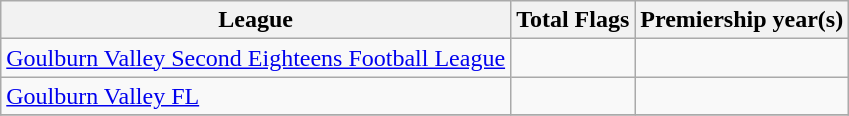<table class="wikitable">
<tr>
<th>League</th>
<th>Total Flags</th>
<th>Premiership year(s)</th>
</tr>
<tr>
<td><a href='#'>Goulburn Valley Second Eighteens Football League</a></td>
<td></td>
<td></td>
</tr>
<tr>
<td><a href='#'>Goulburn Valley FL</a></td>
<td></td>
<td></td>
</tr>
<tr>
</tr>
</table>
